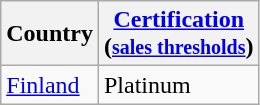<table class="wikitable sortable">
<tr>
<th>Country</th>
<th><a href='#'>Certification</a><br>(<small><a href='#'>sales thresholds</a></small>)</th>
</tr>
<tr>
<td><a href='#'>Finland</a></td>
<td>Platinum</td>
</tr>
</table>
